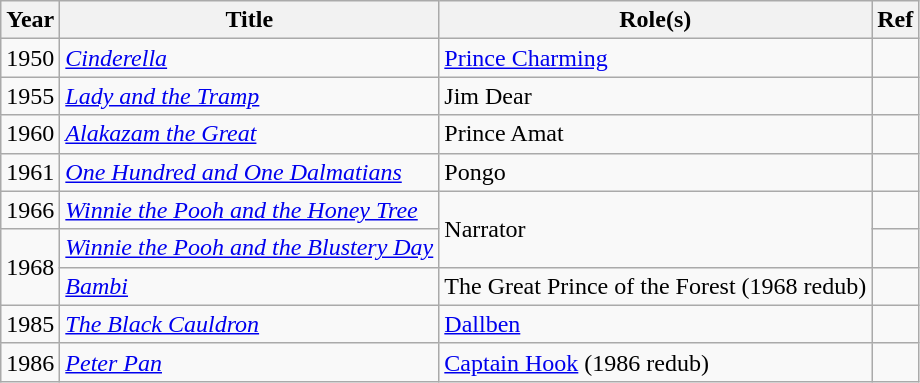<table class="wikitable plainrowheaders sortable">
<tr>
<th scope="col">Year</th>
<th scope="col">Title</th>
<th scope="col">Role(s)</th>
<th scope="col" class="unsortable">Ref</th>
</tr>
<tr>
<td>1950</td>
<td><em><a href='#'>Cinderella</a></em></td>
<td><a href='#'>Prince Charming</a></td>
<td></td>
</tr>
<tr>
<td>1955</td>
<td><em><a href='#'>Lady and the Tramp</a></em></td>
<td>Jim Dear</td>
<td></td>
</tr>
<tr>
<td>1960</td>
<td><em><a href='#'>Alakazam the Great</a></em></td>
<td>Prince Amat</td>
<td></td>
</tr>
<tr>
<td>1961</td>
<td><em><a href='#'>One Hundred and One Dalmatians</a></em></td>
<td>Pongo</td>
<td></td>
</tr>
<tr>
<td>1966</td>
<td><em><a href='#'>Winnie the Pooh and the Honey Tree</a></em></td>
<td rowspan=2>Narrator</td>
<td></td>
</tr>
<tr>
<td rowspan=2>1968</td>
<td><em><a href='#'>Winnie the Pooh and the Blustery Day</a></em></td>
<td></td>
</tr>
<tr>
<td><em><a href='#'>Bambi</a></em></td>
<td>The Great Prince of the Forest (1968 redub)</td>
<td></td>
</tr>
<tr>
<td>1985</td>
<td><em><a href='#'>The Black Cauldron</a></em></td>
<td><a href='#'>Dallben</a></td>
<td></td>
</tr>
<tr>
<td>1986</td>
<td><em><a href='#'>Peter Pan</a></em></td>
<td><a href='#'>Captain Hook</a> (1986 redub)</td>
<td></td>
</tr>
</table>
